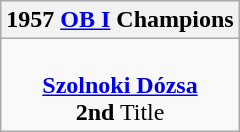<table class="wikitable" style="text-align: center; margin: 0 auto;">
<tr>
<th>1957 <a href='#'>OB I</a> Champions</th>
</tr>
<tr>
<td><br><strong><a href='#'>Szolnoki Dózsa</a></strong><br><strong>2nd</strong> Title</td>
</tr>
</table>
